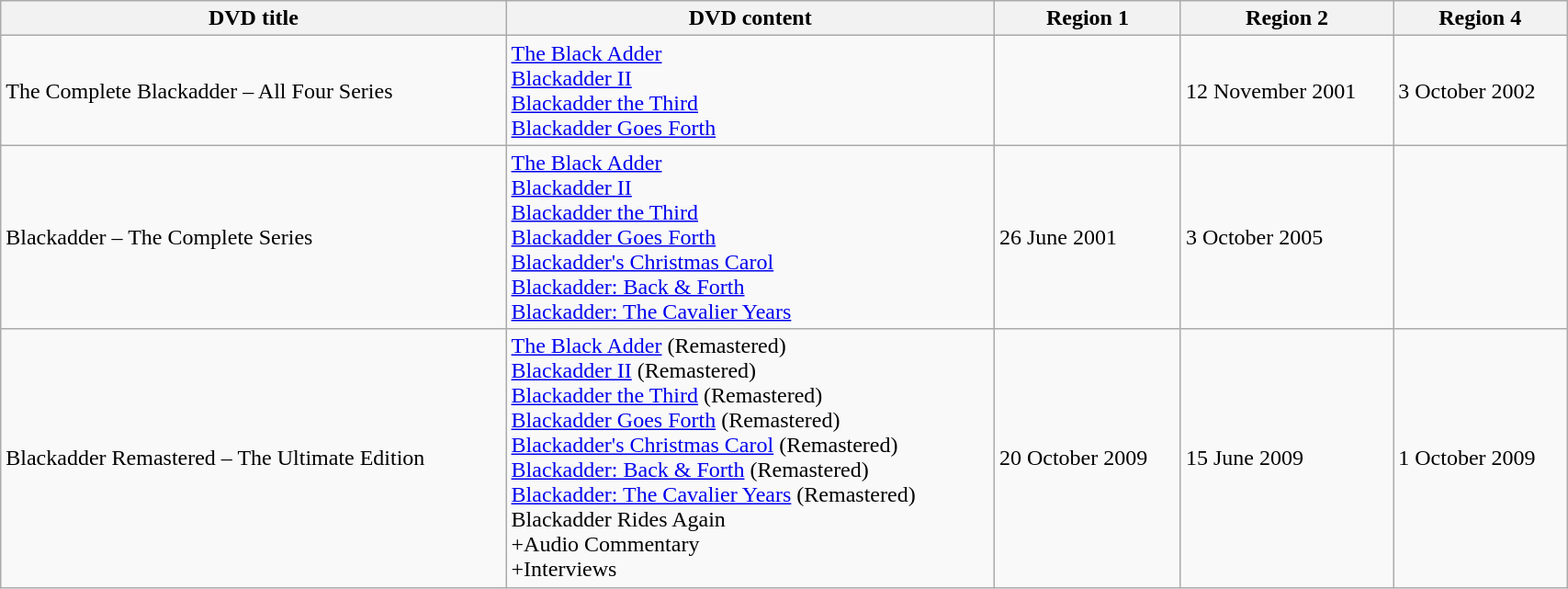<table class="wikitable" style="width:90%;">
<tr>
<th>DVD title</th>
<th>DVD content</th>
<th>Region 1</th>
<th>Region 2</th>
<th>Region 4</th>
</tr>
<tr>
<td>The Complete Blackadder – All Four Series</td>
<td><a href='#'>The Black Adder</a><br><a href='#'>Blackadder II</a><br><a href='#'>Blackadder the Third</a><br><a href='#'>Blackadder Goes Forth</a><br></td>
<td></td>
<td>12 November 2001</td>
<td>3 October 2002</td>
</tr>
<tr>
<td>Blackadder – The Complete Series</td>
<td><a href='#'>The Black Adder</a><br><a href='#'>Blackadder II</a><br><a href='#'>Blackadder the Third</a><br><a href='#'>Blackadder Goes Forth</a><br><a href='#'>Blackadder's Christmas Carol</a><br><a href='#'>Blackadder: Back & Forth</a><br><a href='#'>Blackadder: The Cavalier Years</a><br></td>
<td>26 June 2001</td>
<td>3 October 2005</td>
<td></td>
</tr>
<tr>
<td>Blackadder Remastered – The Ultimate Edition</td>
<td><a href='#'>The Black Adder</a> (Remastered)<br><a href='#'>Blackadder II</a> (Remastered)<br><a href='#'>Blackadder the Third</a> (Remastered)<br><a href='#'>Blackadder Goes Forth</a> (Remastered)<br><a href='#'>Blackadder's Christmas Carol</a> (Remastered)<br><a href='#'>Blackadder: Back & Forth</a> (Remastered)<br><a href='#'>Blackadder: The Cavalier Years</a> (Remastered)<br>Blackadder Rides Again<br>+Audio Commentary<br>+Interviews<br></td>
<td>20 October 2009</td>
<td>15 June 2009</td>
<td>1 October 2009</td>
</tr>
</table>
